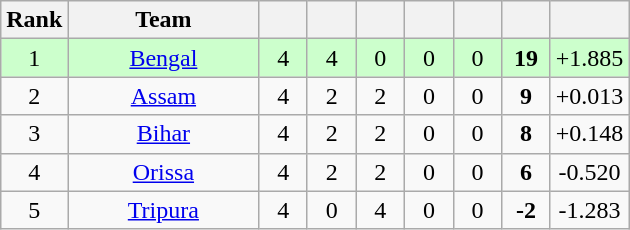<table class="wikitable" style="text-align:center">
<tr>
<th>Rank</th>
<th style="width:120px">Team</th>
<th style="width:25px"></th>
<th style="width:25px"></th>
<th style="width:25px"></th>
<th style="width:25px"></th>
<th style="width:25px"></th>
<th style="width:25px"></th>
<th style="width:40px;"></th>
</tr>
<tr style="background:#cfc;">
<td>1</td>
<td><a href='#'>Bengal</a></td>
<td>4</td>
<td>4</td>
<td>0</td>
<td>0</td>
<td>0</td>
<td><strong>19</strong></td>
<td>+1.885</td>
</tr>
<tr>
<td>2</td>
<td><a href='#'>Assam</a></td>
<td>4</td>
<td>2</td>
<td>2</td>
<td>0</td>
<td>0</td>
<td><strong>9</strong></td>
<td>+0.013</td>
</tr>
<tr>
<td>3</td>
<td><a href='#'>Bihar</a></td>
<td>4</td>
<td>2</td>
<td>2</td>
<td>0</td>
<td>0</td>
<td><strong>8</strong></td>
<td>+0.148</td>
</tr>
<tr>
<td>4</td>
<td><a href='#'>Orissa</a></td>
<td>4</td>
<td>2</td>
<td>2</td>
<td>0</td>
<td>0</td>
<td><strong>6</strong></td>
<td>-0.520</td>
</tr>
<tr>
<td>5</td>
<td><a href='#'>Tripura</a></td>
<td>4</td>
<td>0</td>
<td>4</td>
<td>0</td>
<td>0</td>
<td><strong>-2</strong></td>
<td>-1.283</td>
</tr>
</table>
